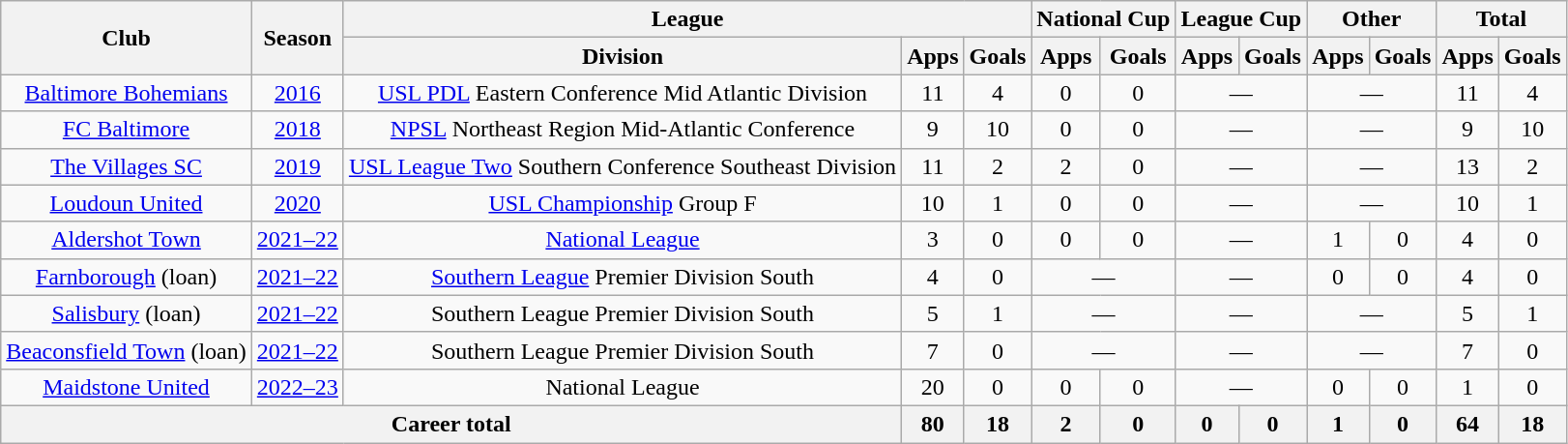<table class="wikitable" style="text-align:center">
<tr>
<th rowspan="2">Club</th>
<th rowspan="2">Season</th>
<th colspan="3">League</th>
<th colspan="2">National Cup</th>
<th colspan="2">League Cup</th>
<th colspan="2">Other</th>
<th colspan="2">Total</th>
</tr>
<tr>
<th>Division</th>
<th>Apps</th>
<th>Goals</th>
<th>Apps</th>
<th>Goals</th>
<th>Apps</th>
<th>Goals</th>
<th>Apps</th>
<th>Goals</th>
<th>Apps</th>
<th>Goals</th>
</tr>
<tr>
<td rowspan="1"><a href='#'>Baltimore Bohemians</a></td>
<td><a href='#'>2016</a></td>
<td><a href='#'>USL PDL</a> Eastern Conference Mid Atlantic Division</td>
<td>11</td>
<td>4</td>
<td>0</td>
<td>0</td>
<td colspan="2">—</td>
<td colspan="2">—</td>
<td>11</td>
<td>4</td>
</tr>
<tr>
<td rowspan="1"><a href='#'>FC Baltimore</a></td>
<td><a href='#'>2018</a></td>
<td><a href='#'>NPSL</a> Northeast Region Mid-Atlantic Conference</td>
<td>9</td>
<td>10</td>
<td>0</td>
<td>0</td>
<td colspan="2">—</td>
<td colspan="2">—</td>
<td>9</td>
<td>10</td>
</tr>
<tr>
<td rowspan="1"><a href='#'>The Villages SC</a></td>
<td><a href='#'>2019</a></td>
<td><a href='#'>USL League Two</a> Southern Conference Southeast Division</td>
<td>11</td>
<td>2</td>
<td>2</td>
<td>0</td>
<td colspan="2">—</td>
<td colspan="2">—</td>
<td>13</td>
<td>2</td>
</tr>
<tr>
<td rowspan="1"><a href='#'>Loudoun United</a></td>
<td><a href='#'>2020</a></td>
<td><a href='#'>USL Championship</a> Group F</td>
<td>10</td>
<td>1</td>
<td>0</td>
<td>0</td>
<td colspan="2">—</td>
<td colspan="2">—</td>
<td>10</td>
<td>1</td>
</tr>
<tr>
<td rowspan="1"><a href='#'>Aldershot Town</a></td>
<td><a href='#'>2021–22</a></td>
<td><a href='#'>National League</a></td>
<td>3</td>
<td>0</td>
<td>0</td>
<td>0</td>
<td colspan="2">—</td>
<td>1</td>
<td>0</td>
<td>4</td>
<td>0</td>
</tr>
<tr>
<td rowspan="1"><a href='#'>Farnborough</a> (loan)</td>
<td><a href='#'>2021–22</a></td>
<td><a href='#'>Southern League</a> Premier Division South</td>
<td>4</td>
<td>0</td>
<td colspan="2">—</td>
<td colspan="2">—</td>
<td>0</td>
<td>0</td>
<td>4</td>
<td>0</td>
</tr>
<tr>
<td rowspan="1"><a href='#'>Salisbury</a> (loan)</td>
<td><a href='#'>2021–22</a></td>
<td>Southern League Premier Division South</td>
<td>5</td>
<td>1</td>
<td colspan="2">—</td>
<td colspan="2">—</td>
<td colspan="2">—</td>
<td>5</td>
<td>1</td>
</tr>
<tr>
<td rowspan="1"><a href='#'>Beaconsfield Town</a> (loan)</td>
<td><a href='#'>2021–22</a></td>
<td>Southern League Premier Division South</td>
<td>7</td>
<td>0</td>
<td colspan="2">—</td>
<td colspan="2">—</td>
<td colspan="2">—</td>
<td>7</td>
<td>0</td>
</tr>
<tr>
<td rowspan="1"><a href='#'>Maidstone United</a></td>
<td><a href='#'>2022–23</a></td>
<td>National League</td>
<td>20</td>
<td>0</td>
<td>0</td>
<td>0</td>
<td colspan="2">—</td>
<td>0</td>
<td>0</td>
<td>1</td>
<td>0</td>
</tr>
<tr>
<th colspan=3>Career total</th>
<th>80</th>
<th>18</th>
<th>2</th>
<th>0</th>
<th>0</th>
<th>0</th>
<th>1</th>
<th>0</th>
<th>64</th>
<th>18</th>
</tr>
</table>
